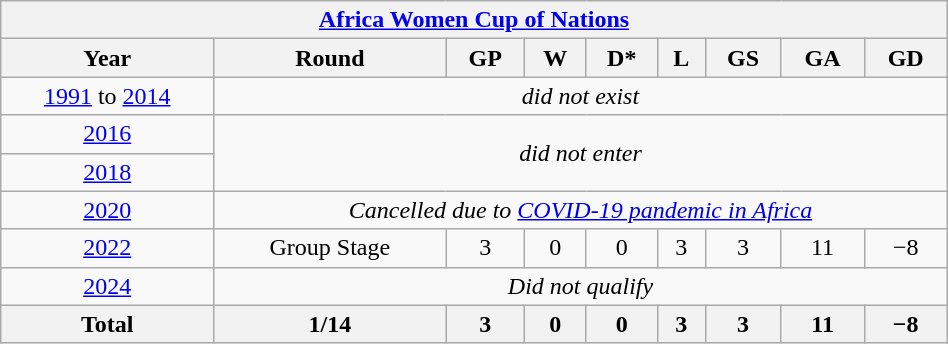<table class="wikitable" style="text-align: center; width:50%;">
<tr>
<th colspan=10><a href='#'>Africa Women Cup of Nations</a></th>
</tr>
<tr>
<th>Year</th>
<th>Round</th>
<th>GP</th>
<th>W</th>
<th>D*</th>
<th>L</th>
<th>GS</th>
<th>GA</th>
<th>GD</th>
</tr>
<tr>
<td><a href='#'>1991</a> to  <a href='#'>2014</a></td>
<td colspan=8><em>did not exist</em></td>
</tr>
<tr>
<td> <a href='#'>2016</a></td>
<td colspan=8 rowspan=2><em>did not enter</em></td>
</tr>
<tr>
<td> <a href='#'>2018</a></td>
</tr>
<tr>
<td><a href='#'>2020</a></td>
<td colspan=8><em>Cancelled due to <a href='#'>COVID-19 pandemic in Africa</a></em></td>
</tr>
<tr>
<td> <a href='#'>2022</a></td>
<td>Group Stage</td>
<td>3</td>
<td>0</td>
<td>0</td>
<td>3</td>
<td>3</td>
<td>11</td>
<td>−8</td>
</tr>
<tr>
<td> <a href='#'>2024</a></td>
<td colspan=8><em>Did not qualify</em></td>
</tr>
<tr>
<th><strong>Total</strong></th>
<th>1/14</th>
<th>3</th>
<th>0</th>
<th>0</th>
<th>3</th>
<th>3</th>
<th>11</th>
<th>−8</th>
</tr>
</table>
